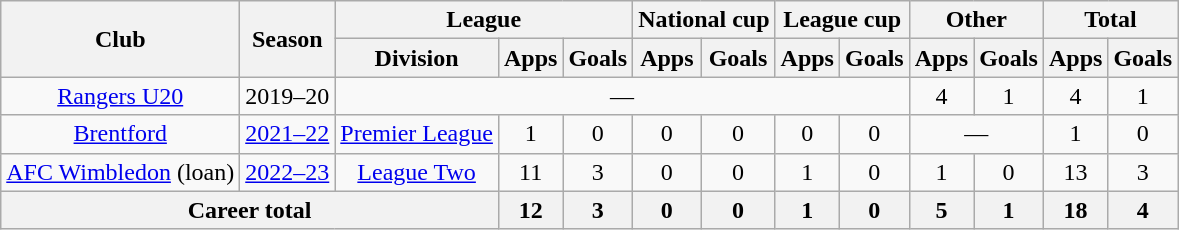<table class="wikitable" style="text-align: center;">
<tr>
<th rowspan="2">Club</th>
<th rowspan="2">Season</th>
<th colspan="3">League</th>
<th colspan="2">National cup</th>
<th colspan="2">League cup</th>
<th colspan="2">Other</th>
<th colspan="2">Total</th>
</tr>
<tr>
<th>Division</th>
<th>Apps</th>
<th>Goals</th>
<th>Apps</th>
<th>Goals</th>
<th>Apps</th>
<th>Goals</th>
<th>Apps</th>
<th>Goals</th>
<th>Apps</th>
<th>Goals</th>
</tr>
<tr>
<td><a href='#'>Rangers U20</a></td>
<td>2019–20</td>
<td colspan="7">―</td>
<td>4</td>
<td>1</td>
<td>4</td>
<td>1</td>
</tr>
<tr>
<td><a href='#'>Brentford</a></td>
<td><a href='#'>2021–22</a></td>
<td><a href='#'>Premier League</a></td>
<td>1</td>
<td>0</td>
<td>0</td>
<td>0</td>
<td>0</td>
<td>0</td>
<td colspan="2">―</td>
<td>1</td>
<td>0</td>
</tr>
<tr>
<td><a href='#'>AFC Wimbledon</a> (loan)</td>
<td><a href='#'>2022–23</a></td>
<td><a href='#'>League Two</a></td>
<td>11</td>
<td>3</td>
<td>0</td>
<td>0</td>
<td>1</td>
<td>0</td>
<td>1</td>
<td>0</td>
<td>13</td>
<td>3</td>
</tr>
<tr>
<th colspan="3">Career total</th>
<th>12</th>
<th>3</th>
<th>0</th>
<th>0</th>
<th>1</th>
<th>0</th>
<th>5</th>
<th>1</th>
<th>18</th>
<th>4</th>
</tr>
</table>
